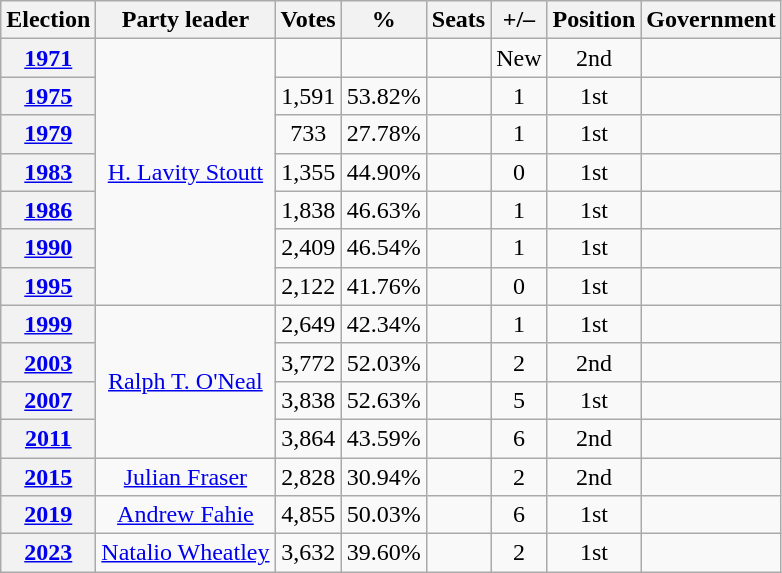<table class="wikitable" style="text-align:center">
<tr>
<th>Election</th>
<th><strong>Party leader</strong></th>
<th><strong>Votes</strong></th>
<th>%</th>
<th>Seats</th>
<th>+/–</th>
<th><strong>Position</strong></th>
<th>Government</th>
</tr>
<tr>
<th><a href='#'>1971</a></th>
<td rowspan="7"><a href='#'>H. Lavity Stoutt</a></td>
<td></td>
<td></td>
<td></td>
<td>New</td>
<td> 2nd</td>
<td></td>
</tr>
<tr>
<th><a href='#'>1975</a></th>
<td>1,591</td>
<td>53.82%</td>
<td></td>
<td> 1</td>
<td> 1st</td>
<td></td>
</tr>
<tr>
<th><a href='#'>1979</a></th>
<td>733</td>
<td>27.78%</td>
<td></td>
<td> 1</td>
<td> 1st</td>
<td></td>
</tr>
<tr>
<th><a href='#'>1983</a></th>
<td>1,355</td>
<td>44.90%</td>
<td></td>
<td> 0</td>
<td> 1st</td>
<td></td>
</tr>
<tr>
<th><a href='#'>1986</a></th>
<td>1,838</td>
<td>46.63%</td>
<td></td>
<td> 1</td>
<td> 1st</td>
<td></td>
</tr>
<tr>
<th><a href='#'>1990</a></th>
<td>2,409</td>
<td>46.54%</td>
<td></td>
<td> 1</td>
<td> 1st</td>
<td></td>
</tr>
<tr>
<th><a href='#'>1995</a></th>
<td>2,122</td>
<td>41.76%</td>
<td></td>
<td> 0</td>
<td> 1st</td>
<td></td>
</tr>
<tr>
<th><a href='#'>1999</a></th>
<td rowspan="4"><a href='#'>Ralph T. O'Neal</a></td>
<td>2,649</td>
<td>42.34%</td>
<td></td>
<td> 1</td>
<td> 1st</td>
<td></td>
</tr>
<tr>
<th><a href='#'>2003</a></th>
<td>3,772</td>
<td>52.03%</td>
<td></td>
<td> 2</td>
<td> 2nd</td>
<td></td>
</tr>
<tr>
<th><a href='#'>2007</a></th>
<td>3,838</td>
<td>52.63%</td>
<td></td>
<td> 5</td>
<td> 1st</td>
<td></td>
</tr>
<tr>
<th><a href='#'>2011</a></th>
<td>3,864</td>
<td>43.59%</td>
<td></td>
<td> 6</td>
<td> 2nd</td>
<td></td>
</tr>
<tr>
<th><a href='#'>2015</a></th>
<td><a href='#'>Julian Fraser</a></td>
<td>2,828</td>
<td>30.94%</td>
<td></td>
<td> 2</td>
<td> 2nd</td>
<td></td>
</tr>
<tr>
<th><a href='#'>2019</a></th>
<td><a href='#'>Andrew Fahie</a></td>
<td>4,855</td>
<td>50.03%</td>
<td></td>
<td> 6</td>
<td> 1st</td>
<td></td>
</tr>
<tr>
<th><a href='#'>2023</a></th>
<td><a href='#'>Natalio Wheatley</a></td>
<td>3,632</td>
<td>39.60%</td>
<td></td>
<td> 2</td>
<td> 1st</td>
<td></td>
</tr>
</table>
